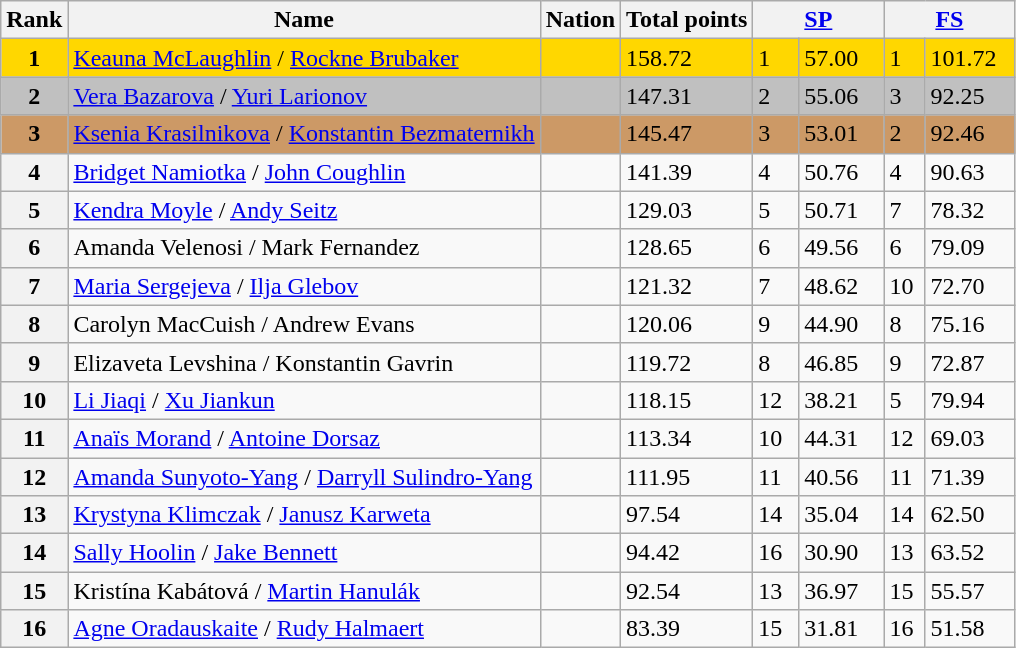<table class="wikitable">
<tr>
<th>Rank</th>
<th>Name</th>
<th>Nation</th>
<th>Total points</th>
<th colspan="2" width="80px"><a href='#'>SP</a></th>
<th colspan="2" width="80px"><a href='#'>FS</a></th>
</tr>
<tr bgcolor=gold>
<td align=center><strong>1</strong></td>
<td><a href='#'>Keauna McLaughlin</a> / <a href='#'>Rockne Brubaker</a></td>
<td></td>
<td>158.72</td>
<td>1</td>
<td>57.00</td>
<td>1</td>
<td>101.72</td>
</tr>
<tr bgcolor=silver>
<td align=center><strong>2</strong></td>
<td><a href='#'>Vera Bazarova</a> / <a href='#'>Yuri Larionov</a></td>
<td></td>
<td>147.31</td>
<td>2</td>
<td>55.06</td>
<td>3</td>
<td>92.25</td>
</tr>
<tr bgcolor=cc9966>
<td align=center><strong>3</strong></td>
<td><a href='#'>Ksenia Krasilnikova</a> / <a href='#'>Konstantin Bezmaternikh</a></td>
<td></td>
<td>145.47</td>
<td>3</td>
<td>53.01</td>
<td>2</td>
<td>92.46</td>
</tr>
<tr>
<th>4</th>
<td><a href='#'>Bridget Namiotka</a> / <a href='#'>John Coughlin</a></td>
<td></td>
<td>141.39</td>
<td>4</td>
<td>50.76</td>
<td>4</td>
<td>90.63</td>
</tr>
<tr>
<th>5</th>
<td><a href='#'>Kendra Moyle</a> / <a href='#'>Andy Seitz</a></td>
<td></td>
<td>129.03</td>
<td>5</td>
<td>50.71</td>
<td>7</td>
<td>78.32</td>
</tr>
<tr>
<th>6</th>
<td>Amanda Velenosi / Mark Fernandez</td>
<td></td>
<td>128.65</td>
<td>6</td>
<td>49.56</td>
<td>6</td>
<td>79.09</td>
</tr>
<tr>
<th>7</th>
<td><a href='#'>Maria Sergejeva</a> / <a href='#'>Ilja Glebov</a></td>
<td></td>
<td>121.32</td>
<td>7</td>
<td>48.62</td>
<td>10</td>
<td>72.70</td>
</tr>
<tr>
<th>8</th>
<td>Carolyn MacCuish / Andrew Evans</td>
<td></td>
<td>120.06</td>
<td>9</td>
<td>44.90</td>
<td>8</td>
<td>75.16</td>
</tr>
<tr>
<th>9</th>
<td>Elizaveta Levshina / Konstantin Gavrin</td>
<td></td>
<td>119.72</td>
<td>8</td>
<td>46.85</td>
<td>9</td>
<td>72.87</td>
</tr>
<tr>
<th>10</th>
<td><a href='#'>Li Jiaqi</a> / <a href='#'>Xu Jiankun</a></td>
<td></td>
<td>118.15</td>
<td>12</td>
<td>38.21</td>
<td>5</td>
<td>79.94</td>
</tr>
<tr>
<th>11</th>
<td><a href='#'>Anaïs Morand</a> / <a href='#'>Antoine Dorsaz</a></td>
<td></td>
<td>113.34</td>
<td>10</td>
<td>44.31</td>
<td>12</td>
<td>69.03</td>
</tr>
<tr>
<th>12</th>
<td><a href='#'>Amanda Sunyoto-Yang</a> / <a href='#'>Darryll Sulindro-Yang</a></td>
<td></td>
<td>111.95</td>
<td>11</td>
<td>40.56</td>
<td>11</td>
<td>71.39</td>
</tr>
<tr>
<th>13</th>
<td><a href='#'>Krystyna Klimczak</a> / <a href='#'>Janusz Karweta</a></td>
<td></td>
<td>97.54</td>
<td>14</td>
<td>35.04</td>
<td>14</td>
<td>62.50</td>
</tr>
<tr>
<th>14</th>
<td><a href='#'>Sally Hoolin</a> / <a href='#'>Jake Bennett</a></td>
<td></td>
<td>94.42</td>
<td>16</td>
<td>30.90</td>
<td>13</td>
<td>63.52</td>
</tr>
<tr>
<th>15</th>
<td>Kristína Kabátová / <a href='#'>Martin Hanulák</a></td>
<td></td>
<td>92.54</td>
<td>13</td>
<td>36.97</td>
<td>15</td>
<td>55.57</td>
</tr>
<tr>
<th>16</th>
<td><a href='#'>Agne Oradauskaite</a> / <a href='#'>Rudy Halmaert</a></td>
<td></td>
<td>83.39</td>
<td>15</td>
<td>31.81</td>
<td>16</td>
<td>51.58</td>
</tr>
</table>
